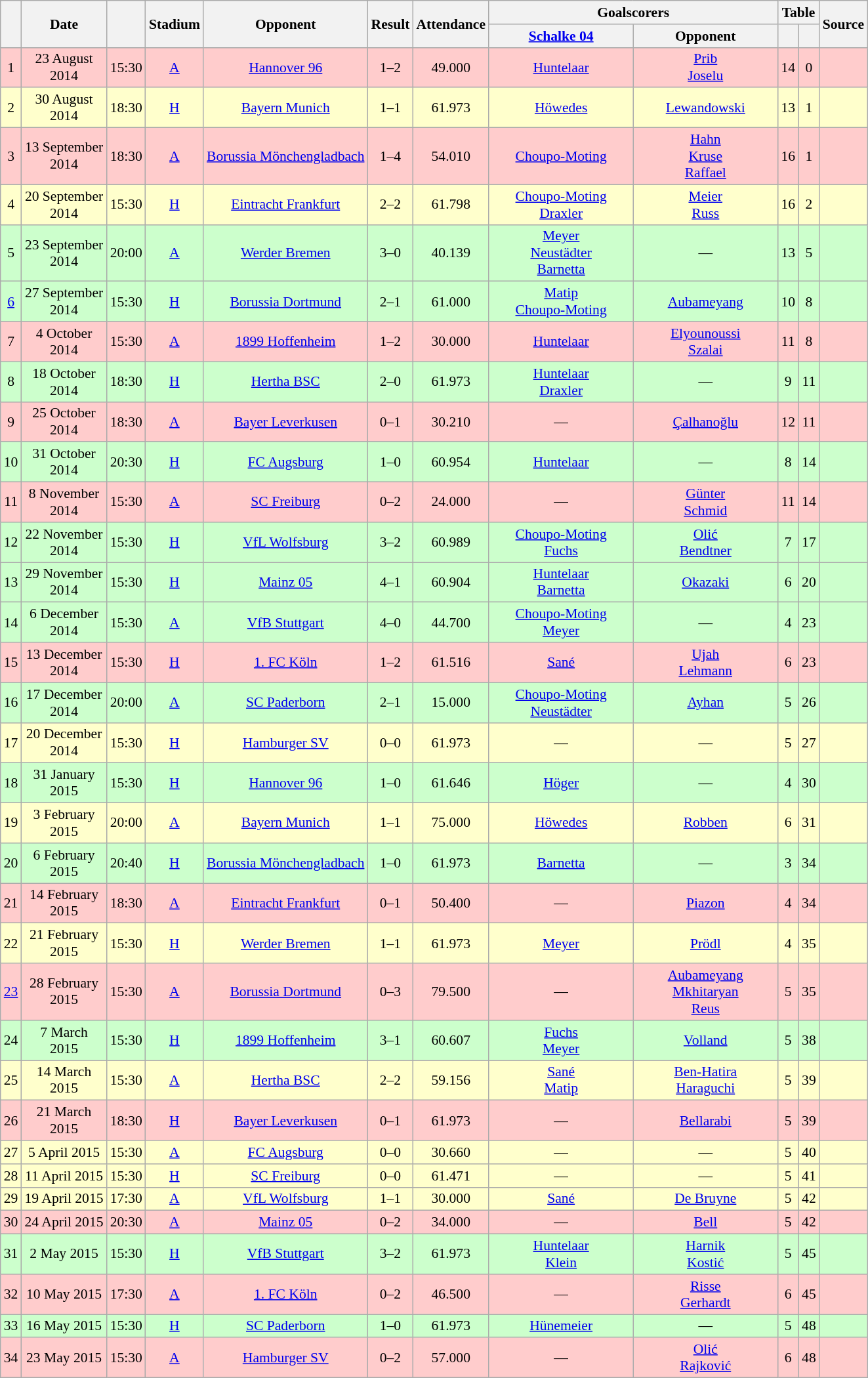<table class="wikitable" Style="text-align: center;font-size:90%">
<tr>
<th rowspan="2"></th>
<th rowspan="2" style="width:80px">Date</th>
<th rowspan="2"></th>
<th rowspan="2">Stadium</th>
<th rowspan="2">Opponent</th>
<th rowspan="2">Result</th>
<th rowspan="2">Attendance</th>
<th colspan="2">Goalscorers</th>
<th colspan="2">Table</th>
<th rowspan="2">Source</th>
</tr>
<tr>
<th style="width:140px"><a href='#'>Schalke 04</a></th>
<th style="width:140px">Opponent</th>
<th></th>
<th></th>
</tr>
<tr style="background:#fcc">
<td>1</td>
<td>23 August 2014</td>
<td>15:30</td>
<td><a href='#'>A</a></td>
<td><a href='#'>Hannover 96</a></td>
<td>1–2</td>
<td>49.000</td>
<td><a href='#'>Huntelaar</a> </td>
<td><a href='#'>Prib</a> <br><a href='#'>Joselu</a> </td>
<td>14</td>
<td>0</td>
<td></td>
</tr>
<tr style="background:#ffc">
<td>2</td>
<td>30 August 2014</td>
<td>18:30</td>
<td><a href='#'>H</a></td>
<td><a href='#'>Bayern Munich</a></td>
<td>1–1</td>
<td>61.973</td>
<td><a href='#'>Höwedes</a> </td>
<td><a href='#'>Lewandowski</a> </td>
<td>13</td>
<td>1</td>
<td></td>
</tr>
<tr style="background:#fcc">
<td>3</td>
<td>13 September 2014</td>
<td>18:30</td>
<td><a href='#'>A</a></td>
<td><a href='#'>Borussia Mönchengladbach</a></td>
<td>1–4</td>
<td>54.010</td>
<td><a href='#'>Choupo-Moting</a> </td>
<td><a href='#'>Hahn</a>  <br> <a href='#'>Kruse</a>  <br> <a href='#'>Raffael</a> </td>
<td>16</td>
<td>1</td>
<td></td>
</tr>
<tr style="background:#ffc">
<td>4</td>
<td>20 September 2014</td>
<td>15:30</td>
<td><a href='#'>H</a></td>
<td><a href='#'>Eintracht Frankfurt</a></td>
<td>2–2</td>
<td>61.798</td>
<td><a href='#'>Choupo-Moting</a>  <br> <a href='#'>Draxler</a> </td>
<td><a href='#'>Meier</a>  <br> <a href='#'>Russ</a> </td>
<td>16</td>
<td>2</td>
<td></td>
</tr>
<tr style="background:#cfc">
<td>5</td>
<td>23 September 2014</td>
<td>20:00</td>
<td><a href='#'>A</a></td>
<td><a href='#'>Werder Bremen</a></td>
<td>3–0</td>
<td>40.139</td>
<td><a href='#'>Meyer</a>  <br> <a href='#'>Neustädter</a>  <br> <a href='#'>Barnetta</a> </td>
<td>—</td>
<td>13</td>
<td>5</td>
<td></td>
</tr>
<tr style="background:#cfc">
<td><a href='#'>6</a></td>
<td>27 September 2014</td>
<td>15:30</td>
<td><a href='#'>H</a></td>
<td><a href='#'>Borussia Dortmund</a></td>
<td>2–1</td>
<td>61.000</td>
<td><a href='#'>Matip</a>  <br> <a href='#'>Choupo-Moting</a> </td>
<td><a href='#'>Aubameyang</a> </td>
<td>10</td>
<td>8</td>
<td></td>
</tr>
<tr style="background:#fcc">
<td>7</td>
<td>4 October 2014</td>
<td>15:30</td>
<td><a href='#'>A</a></td>
<td><a href='#'>1899 Hoffenheim</a></td>
<td>1–2</td>
<td>30.000</td>
<td><a href='#'>Huntelaar</a> </td>
<td><a href='#'>Elyounoussi</a>  <br> <a href='#'>Szalai</a> </td>
<td>11</td>
<td>8</td>
<td></td>
</tr>
<tr style="background:#cfc">
<td>8</td>
<td>18 October 2014</td>
<td>18:30</td>
<td><a href='#'>H</a></td>
<td><a href='#'>Hertha BSC</a></td>
<td>2–0</td>
<td>61.973</td>
<td><a href='#'>Huntelaar</a>  <br> <a href='#'>Draxler</a> </td>
<td>—</td>
<td>9</td>
<td>11</td>
<td></td>
</tr>
<tr style="background:#fcc">
<td>9</td>
<td>25 October 2014</td>
<td>18:30</td>
<td><a href='#'>A</a></td>
<td><a href='#'>Bayer Leverkusen</a></td>
<td>0–1</td>
<td>30.210</td>
<td>—</td>
<td><a href='#'>Çalhanoğlu</a> </td>
<td>12</td>
<td>11</td>
<td></td>
</tr>
<tr style="background:#cfc">
<td>10</td>
<td>31 October 2014</td>
<td>20:30</td>
<td><a href='#'>H</a></td>
<td><a href='#'>FC Augsburg</a></td>
<td>1–0</td>
<td>60.954</td>
<td><a href='#'>Huntelaar</a> </td>
<td>—</td>
<td>8</td>
<td>14</td>
<td></td>
</tr>
<tr style="background:#fcc">
<td>11</td>
<td>8 November 2014</td>
<td>15:30</td>
<td><a href='#'>A</a></td>
<td><a href='#'>SC Freiburg</a></td>
<td>0–2</td>
<td>24.000</td>
<td>—</td>
<td><a href='#'>Günter</a>  <br> <a href='#'>Schmid</a> </td>
<td>11</td>
<td>14</td>
<td></td>
</tr>
<tr style="background:#cfc">
<td>12</td>
<td>22 November 2014</td>
<td>15:30</td>
<td><a href='#'>H</a></td>
<td><a href='#'>VfL Wolfsburg</a></td>
<td>3–2</td>
<td>60.989</td>
<td><a href='#'>Choupo-Moting</a>  <br> <a href='#'>Fuchs</a> </td>
<td><a href='#'>Olić</a>  <br> <a href='#'>Bendtner</a> </td>
<td>7</td>
<td>17</td>
<td></td>
</tr>
<tr style="background:#cfc">
<td>13</td>
<td>29 November 2014</td>
<td>15:30</td>
<td><a href='#'>H</a></td>
<td><a href='#'>Mainz 05</a></td>
<td>4–1</td>
<td>60.904</td>
<td><a href='#'>Huntelaar</a>  <br> <a href='#'>Barnetta</a> </td>
<td><a href='#'>Okazaki</a> </td>
<td>6</td>
<td>20</td>
<td></td>
</tr>
<tr style="background:#cfc">
<td>14</td>
<td>6 December 2014</td>
<td>15:30</td>
<td><a href='#'>A</a></td>
<td><a href='#'>VfB Stuttgart</a></td>
<td>4–0</td>
<td>44.700</td>
<td><a href='#'>Choupo-Moting</a>  <br> <a href='#'>Meyer</a> </td>
<td>—</td>
<td>4</td>
<td>23</td>
<td></td>
</tr>
<tr style="background:#fcc">
<td>15</td>
<td>13 December 2014</td>
<td>15:30</td>
<td><a href='#'>H</a></td>
<td><a href='#'>1. FC Köln</a></td>
<td>1–2</td>
<td>61.516</td>
<td><a href='#'>Sané</a> </td>
<td><a href='#'>Ujah</a>  <br> <a href='#'>Lehmann</a> </td>
<td>6</td>
<td>23</td>
<td></td>
</tr>
<tr style="background:#cfc">
<td>16</td>
<td>17 December 2014</td>
<td>20:00</td>
<td><a href='#'>A</a></td>
<td><a href='#'>SC Paderborn</a></td>
<td>2–1</td>
<td>15.000</td>
<td><a href='#'>Choupo-Moting</a>  <br> <a href='#'>Neustädter</a> </td>
<td><a href='#'>Ayhan</a> </td>
<td>5</td>
<td>26</td>
<td></td>
</tr>
<tr style="background:#ffc">
<td>17</td>
<td>20 December 2014</td>
<td>15:30</td>
<td><a href='#'>H</a></td>
<td><a href='#'>Hamburger SV</a></td>
<td>0–0</td>
<td>61.973</td>
<td>—</td>
<td>—</td>
<td>5</td>
<td>27</td>
<td></td>
</tr>
<tr style="background:#cfc">
<td>18</td>
<td>31 January 2015</td>
<td>15:30</td>
<td><a href='#'>H</a></td>
<td><a href='#'>Hannover 96</a></td>
<td>1–0</td>
<td>61.646</td>
<td><a href='#'>Höger</a> </td>
<td>—</td>
<td>4</td>
<td>30</td>
<td></td>
</tr>
<tr style="background:#ffc">
<td>19</td>
<td>3 February 2015</td>
<td>20:00</td>
<td><a href='#'>A</a></td>
<td><a href='#'>Bayern Munich</a></td>
<td>1–1</td>
<td>75.000</td>
<td><a href='#'>Höwedes</a> </td>
<td><a href='#'>Robben</a> </td>
<td>6</td>
<td>31</td>
<td></td>
</tr>
<tr style="background:#cfc">
<td>20</td>
<td>6 February 2015</td>
<td>20:40</td>
<td><a href='#'>H</a></td>
<td><a href='#'>Borussia Mönchengladbach</a></td>
<td>1–0</td>
<td>61.973</td>
<td><a href='#'>Barnetta</a> </td>
<td>—</td>
<td>3</td>
<td>34</td>
<td></td>
</tr>
<tr style="background:#fcc">
<td>21</td>
<td>14 February 2015</td>
<td>18:30</td>
<td><a href='#'>A</a></td>
<td><a href='#'>Eintracht Frankfurt</a></td>
<td>0–1</td>
<td>50.400</td>
<td>—</td>
<td><a href='#'>Piazon</a> </td>
<td>4</td>
<td>34</td>
<td></td>
</tr>
<tr style="background:#ffc">
<td>22</td>
<td>21 February 2015</td>
<td>15:30</td>
<td><a href='#'>H</a></td>
<td><a href='#'>Werder Bremen</a></td>
<td>1–1</td>
<td>61.973</td>
<td><a href='#'>Meyer</a> </td>
<td><a href='#'>Prödl</a> </td>
<td>4</td>
<td>35</td>
<td></td>
</tr>
<tr style="background:#fcc">
<td><a href='#'>23</a></td>
<td>28 February 2015</td>
<td>15:30</td>
<td><a href='#'>A</a></td>
<td><a href='#'>Borussia Dortmund</a></td>
<td>0–3</td>
<td>79.500</td>
<td>—</td>
<td><a href='#'>Aubameyang</a>  <br> <a href='#'>Mkhitaryan</a>  <br> <a href='#'>Reus</a> </td>
<td>5</td>
<td>35</td>
<td></td>
</tr>
<tr style="background:#cfc">
<td>24</td>
<td>7 March 2015</td>
<td>15:30</td>
<td><a href='#'>H</a></td>
<td><a href='#'>1899 Hoffenheim</a></td>
<td>3–1</td>
<td>60.607</td>
<td><a href='#'>Fuchs</a>  <br> <a href='#'>Meyer</a> </td>
<td><a href='#'>Volland</a> </td>
<td>5</td>
<td>38</td>
<td></td>
</tr>
<tr style="background:#ffc">
<td>25</td>
<td>14 March 2015</td>
<td>15:30</td>
<td><a href='#'>A</a></td>
<td><a href='#'>Hertha BSC</a></td>
<td>2–2</td>
<td>59.156</td>
<td><a href='#'>Sané</a>  <br> <a href='#'>Matip</a> </td>
<td><a href='#'>Ben-Hatira</a>  <br> <a href='#'>Haraguchi</a> </td>
<td>5</td>
<td>39</td>
<td></td>
</tr>
<tr style="background:#fcc">
<td>26</td>
<td>21 March 2015</td>
<td>18:30</td>
<td><a href='#'>H</a></td>
<td><a href='#'>Bayer Leverkusen</a></td>
<td>0–1</td>
<td>61.973</td>
<td>—</td>
<td><a href='#'>Bellarabi</a> </td>
<td>5</td>
<td>39</td>
<td></td>
</tr>
<tr style="background:#ffc">
<td>27</td>
<td>5 April 2015</td>
<td>15:30</td>
<td><a href='#'>A</a></td>
<td><a href='#'>FC Augsburg</a></td>
<td>0–0</td>
<td>30.660</td>
<td>—</td>
<td>—</td>
<td>5</td>
<td>40</td>
<td></td>
</tr>
<tr style="background:#ffc">
<td>28</td>
<td>11 April 2015</td>
<td>15:30</td>
<td><a href='#'>H</a></td>
<td><a href='#'>SC Freiburg</a></td>
<td>0–0</td>
<td>61.471</td>
<td>—</td>
<td>—</td>
<td>5</td>
<td>41</td>
<td></td>
</tr>
<tr style="background:#ffc">
<td>29</td>
<td>19 April 2015</td>
<td>17:30</td>
<td><a href='#'>A</a></td>
<td><a href='#'>VfL Wolfsburg</a></td>
<td>1–1</td>
<td>30.000</td>
<td><a href='#'>Sané</a> </td>
<td><a href='#'>De Bruyne</a> </td>
<td>5</td>
<td>42</td>
<td></td>
</tr>
<tr style="background:#fcc">
<td>30</td>
<td>24 April 2015</td>
<td>20:30</td>
<td><a href='#'>A</a></td>
<td><a href='#'>Mainz 05</a></td>
<td>0–2</td>
<td>34.000</td>
<td>—</td>
<td><a href='#'>Bell</a> </td>
<td>5</td>
<td>42</td>
<td></td>
</tr>
<tr style="background:#cfc">
<td>31</td>
<td>2 May 2015</td>
<td>15:30</td>
<td><a href='#'>H</a></td>
<td><a href='#'>VfB Stuttgart</a></td>
<td>3–2</td>
<td>61.973</td>
<td><a href='#'>Huntelaar</a>  <br> <a href='#'>Klein</a> </td>
<td><a href='#'>Harnik</a>  <br> <a href='#'>Kostić</a> </td>
<td>5</td>
<td>45</td>
<td></td>
</tr>
<tr style="background:#fcc">
<td>32</td>
<td>10 May 2015</td>
<td>17:30</td>
<td><a href='#'>A</a></td>
<td><a href='#'>1. FC Köln</a></td>
<td>0–2</td>
<td>46.500</td>
<td>—</td>
<td><a href='#'>Risse</a> <br><a href='#'>Gerhardt</a> </td>
<td>6</td>
<td>45</td>
<td></td>
</tr>
<tr style="background:#cfc">
<td>33</td>
<td>16 May 2015</td>
<td>15:30</td>
<td><a href='#'>H</a></td>
<td><a href='#'>SC Paderborn</a></td>
<td>1–0</td>
<td>61.973</td>
<td><a href='#'>Hünemeier</a> </td>
<td>—</td>
<td>5</td>
<td>48</td>
<td></td>
</tr>
<tr style="background:#fcc">
<td>34</td>
<td>23 May 2015</td>
<td>15:30</td>
<td><a href='#'>A</a></td>
<td><a href='#'>Hamburger SV</a></td>
<td>0–2</td>
<td>57.000</td>
<td>—</td>
<td><a href='#'>Olić</a>  <br> <a href='#'>Rajković</a> </td>
<td>6</td>
<td>48</td>
<td></td>
</tr>
</table>
